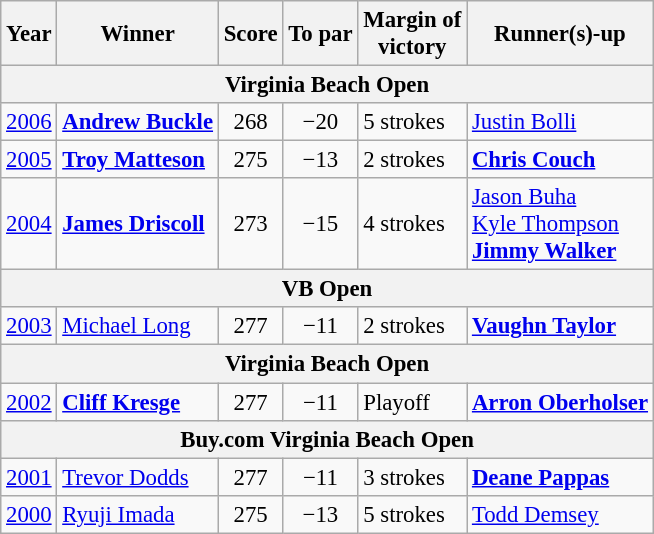<table class=wikitable style=font-size:95%>
<tr>
<th>Year</th>
<th>Winner</th>
<th>Score</th>
<th>To par</th>
<th>Margin of<br>victory</th>
<th>Runner(s)-up</th>
</tr>
<tr>
<th colspan=7>Virginia Beach Open</th>
</tr>
<tr>
<td><a href='#'>2006</a></td>
<td> <strong><a href='#'>Andrew Buckle</a></strong></td>
<td align=center>268</td>
<td align=center>−20</td>
<td>5 strokes</td>
<td> <a href='#'>Justin Bolli</a></td>
</tr>
<tr>
<td><a href='#'>2005</a></td>
<td> <strong><a href='#'>Troy Matteson</a></strong></td>
<td align=center>275</td>
<td align=center>−13</td>
<td>2 strokes</td>
<td> <strong><a href='#'>Chris Couch</a></strong></td>
</tr>
<tr>
<td><a href='#'>2004</a></td>
<td> <strong><a href='#'>James Driscoll</a></strong></td>
<td align=center>273</td>
<td align=center>−15</td>
<td>4 strokes</td>
<td> <a href='#'>Jason Buha</a><br> <a href='#'>Kyle Thompson</a><br> <strong><a href='#'>Jimmy Walker</a></strong></td>
</tr>
<tr>
<th colspan=7>VB Open</th>
</tr>
<tr>
<td><a href='#'>2003</a></td>
<td> <a href='#'>Michael Long</a></td>
<td align=center>277</td>
<td align=center>−11</td>
<td>2 strokes</td>
<td> <strong><a href='#'>Vaughn Taylor</a></strong></td>
</tr>
<tr>
<th colspan=7>Virginia Beach Open</th>
</tr>
<tr>
<td><a href='#'>2002</a></td>
<td> <strong><a href='#'>Cliff Kresge</a></strong></td>
<td align=center>277</td>
<td align=center>−11</td>
<td>Playoff</td>
<td> <strong><a href='#'>Arron Oberholser</a></strong></td>
</tr>
<tr>
<th colspan=7>Buy.com Virginia Beach Open</th>
</tr>
<tr>
<td><a href='#'>2001</a></td>
<td> <a href='#'>Trevor Dodds</a></td>
<td align=center>277</td>
<td align=center>−11</td>
<td>3 strokes</td>
<td> <strong><a href='#'>Deane Pappas</a></strong></td>
</tr>
<tr>
<td><a href='#'>2000</a></td>
<td> <a href='#'>Ryuji Imada</a></td>
<td align=center>275</td>
<td align=center>−13</td>
<td>5 strokes</td>
<td> <a href='#'>Todd Demsey</a></td>
</tr>
</table>
